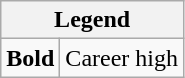<table class="wikitable mw-collapsible">
<tr>
<th colspan="2">Legend</th>
</tr>
<tr>
<td><strong>Bold</strong></td>
<td>Career high</td>
</tr>
</table>
